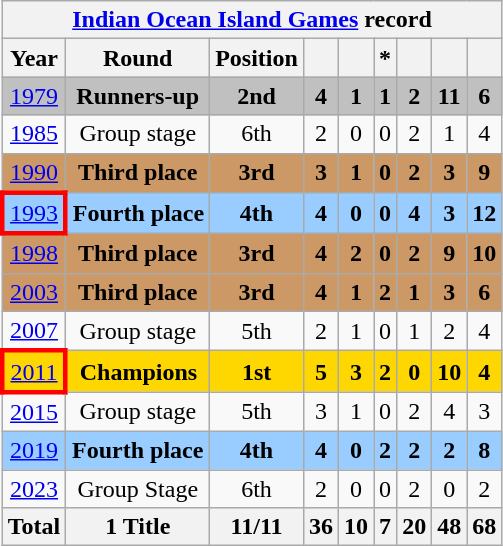<table class="wikitable" style="text-align: center;">
<tr>
<th colspan=10><a href='#'>Indian Ocean Island Games</a> record</th>
</tr>
<tr>
<th>Year</th>
<th>Round</th>
<th>Position</th>
<th></th>
<th></th>
<th>*</th>
<th></th>
<th></th>
<th></th>
</tr>
<tr style="background:silver;">
<td> <a href='#'>1979</a></td>
<td><strong>Runners-up</strong></td>
<td><strong>2nd</strong></td>
<td><strong>4</strong></td>
<td><strong>1</strong></td>
<td><strong>1</strong></td>
<td><strong>2</strong></td>
<td><strong>11</strong></td>
<td><strong>6</strong></td>
</tr>
<tr>
<td> <a href='#'>1985</a></td>
<td>Group stage</td>
<td>6th</td>
<td>2</td>
<td>0</td>
<td>0</td>
<td>2</td>
<td>1</td>
<td>4</td>
</tr>
<tr style="background:#c96;">
<td> <a href='#'>1990</a></td>
<td><strong>Third place</strong></td>
<td><strong>3rd</strong></td>
<td><strong>3</strong></td>
<td><strong>1</strong></td>
<td><strong>0</strong></td>
<td><strong>2</strong></td>
<td><strong>3</strong></td>
<td><strong>9</strong></td>
</tr>
<tr style="background:#9acdff;">
<td style="border: 3px solid red"> <a href='#'>1993</a></td>
<td><strong>Fourth place</strong></td>
<td><strong>4th</strong></td>
<td><strong>4</strong></td>
<td><strong>0</strong></td>
<td><strong>0</strong></td>
<td><strong>4</strong></td>
<td><strong>3</strong></td>
<td><strong>12</strong></td>
</tr>
<tr style="background:#c96;">
<td> <a href='#'>1998</a></td>
<td><strong>Third place</strong></td>
<td><strong>3rd</strong></td>
<td><strong>4</strong></td>
<td><strong>2</strong></td>
<td><strong>0</strong></td>
<td><strong>2</strong></td>
<td><strong>9</strong></td>
<td><strong>10</strong></td>
</tr>
<tr style="background:#c96;">
<td> <a href='#'>2003</a></td>
<td><strong>Third place</strong></td>
<td><strong>3rd</strong></td>
<td><strong>4</strong></td>
<td><strong>1</strong></td>
<td><strong>2</strong></td>
<td><strong>1</strong></td>
<td><strong>3</strong></td>
<td><strong>6</strong></td>
</tr>
<tr>
<td> <a href='#'>2007</a></td>
<td>Group stage</td>
<td>5th</td>
<td>2</td>
<td>1</td>
<td>0</td>
<td>1</td>
<td>2</td>
<td>4</td>
</tr>
<tr style="background:gold;">
<td style="border: 3px solid red"> <a href='#'>2011</a></td>
<td><strong>Champions</strong></td>
<td><strong>1st</strong></td>
<td><strong>5</strong></td>
<td><strong>3</strong></td>
<td><strong>2</strong></td>
<td><strong>0</strong></td>
<td><strong>10</strong></td>
<td><strong>4</strong></td>
</tr>
<tr>
<td> <a href='#'>2015</a></td>
<td>Group stage</td>
<td>5th</td>
<td>3</td>
<td>1</td>
<td>0</td>
<td>2</td>
<td>4</td>
<td>3</td>
</tr>
<tr style="background:#9acdff;">
<td> <a href='#'>2019</a></td>
<td><strong>Fourth place</strong></td>
<td><strong>4th</strong></td>
<td><strong>4</strong></td>
<td><strong>0</strong></td>
<td><strong>2</strong></td>
<td><strong>2</strong></td>
<td><strong>2</strong></td>
<td><strong>8</strong></td>
</tr>
<tr>
<td> <a href='#'>2023</a></td>
<td>Group Stage</td>
<td>6th</td>
<td>2</td>
<td>0</td>
<td>0</td>
<td>2</td>
<td>0</td>
<td>2</td>
</tr>
<tr>
<th>Total</th>
<th>1 Title</th>
<th>11/11</th>
<th>36</th>
<th>10</th>
<th>7</th>
<th>20</th>
<th>48</th>
<th>68</th>
</tr>
</table>
